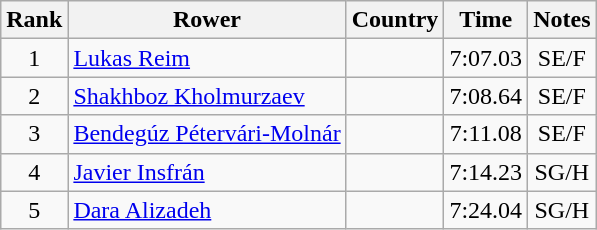<table class="wikitable" style="text-align:center">
<tr>
<th>Rank</th>
<th>Rower</th>
<th>Country</th>
<th>Time</th>
<th>Notes</th>
</tr>
<tr>
<td>1</td>
<td align="left"><a href='#'>Lukas Reim</a></td>
<td align="left"></td>
<td>7:07.03</td>
<td>SE/F</td>
</tr>
<tr>
<td>2</td>
<td align="left"><a href='#'>Shakhboz Kholmurzaev</a></td>
<td align="left"></td>
<td>7:08.64</td>
<td>SE/F</td>
</tr>
<tr>
<td>3</td>
<td align="left"><a href='#'>Bendegúz Pétervári-Molnár</a></td>
<td align="left"></td>
<td>7:11.08</td>
<td>SE/F</td>
</tr>
<tr>
<td>4</td>
<td align="left"><a href='#'>Javier Insfrán</a></td>
<td align="left"></td>
<td>7:14.23</td>
<td>SG/H</td>
</tr>
<tr>
<td>5</td>
<td align="left"><a href='#'>Dara Alizadeh</a></td>
<td align="left"></td>
<td>7:24.04</td>
<td>SG/H</td>
</tr>
</table>
